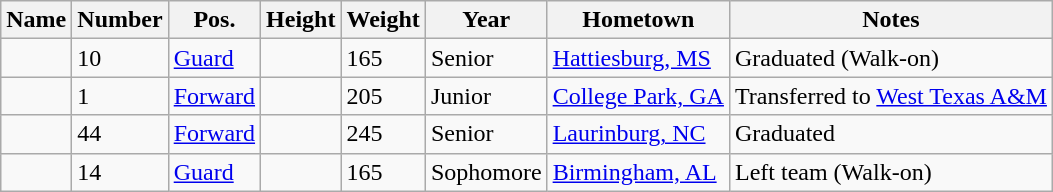<table class="wikitable sortable" border="1">
<tr>
<th>Name</th>
<th>Number</th>
<th>Pos.</th>
<th>Height</th>
<th>Weight</th>
<th>Year</th>
<th>Hometown</th>
<th class="unsortable">Notes</th>
</tr>
<tr>
<td></td>
<td>10</td>
<td><a href='#'>Guard</a></td>
<td></td>
<td>165</td>
<td>Senior</td>
<td><a href='#'>Hattiesburg, MS</a></td>
<td>Graduated (Walk-on)</td>
</tr>
<tr>
<td></td>
<td>1</td>
<td><a href='#'>Forward</a></td>
<td></td>
<td>205</td>
<td>Junior</td>
<td><a href='#'>College Park, GA</a></td>
<td>Transferred to <a href='#'>West Texas A&M</a></td>
</tr>
<tr>
<td></td>
<td>44</td>
<td><a href='#'>Forward</a></td>
<td></td>
<td>245</td>
<td>Senior</td>
<td><a href='#'>Laurinburg, NC</a></td>
<td>Graduated</td>
</tr>
<tr>
<td></td>
<td>14</td>
<td><a href='#'>Guard</a></td>
<td></td>
<td>165</td>
<td>Sophomore</td>
<td><a href='#'>Birmingham, AL</a></td>
<td>Left team (Walk-on)</td>
</tr>
</table>
